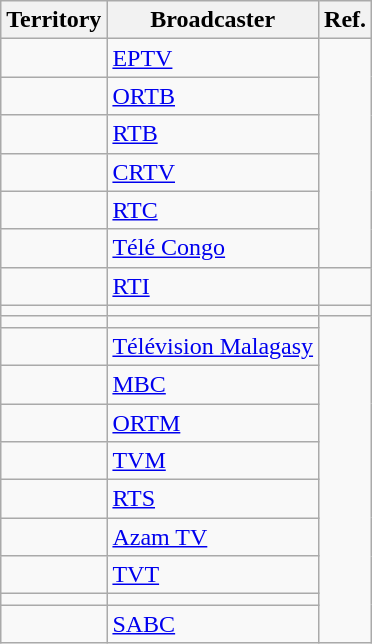<table class="wikitable">
<tr>
<th>Territory</th>
<th>Broadcaster</th>
<th>Ref.</th>
</tr>
<tr>
<td></td>
<td><a href='#'>EPTV</a></td>
<td rowspan="6"></td>
</tr>
<tr>
<td></td>
<td><a href='#'>ORTB</a></td>
</tr>
<tr>
<td></td>
<td><a href='#'>RTB</a></td>
</tr>
<tr>
<td></td>
<td><a href='#'>CRTV</a></td>
</tr>
<tr>
<td></td>
<td><a href='#'>RTC</a></td>
</tr>
<tr>
<td></td>
<td><a href='#'>Télé Congo</a></td>
</tr>
<tr>
<td></td>
<td><a href='#'>RTI</a></td>
<td></td>
</tr>
<tr>
<td></td>
<td></td>
<td></td>
</tr>
<tr>
<td></td>
<td></td>
<td rowspan="10"></td>
</tr>
<tr>
<td></td>
<td><a href='#'>Télévision Malagasy</a></td>
</tr>
<tr>
<td></td>
<td><a href='#'>MBC</a></td>
</tr>
<tr>
<td></td>
<td><a href='#'>ORTM</a></td>
</tr>
<tr>
<td></td>
<td><a href='#'>TVM</a></td>
</tr>
<tr>
<td></td>
<td><a href='#'>RTS</a></td>
</tr>
<tr>
<td></td>
<td><a href='#'>Azam TV</a></td>
</tr>
<tr>
<td></td>
<td><a href='#'>TVT</a></td>
</tr>
<tr>
<td></td>
<td></td>
</tr>
<tr>
<td></td>
<td><a href='#'>SABC</a></td>
</tr>
</table>
